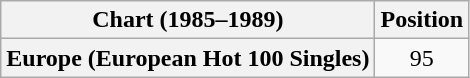<table class="wikitable plainrowheaders" style="text-align:center">
<tr>
<th scope="col">Chart (1985–1989)</th>
<th scope="col">Position</th>
</tr>
<tr>
<th scope="row">Europe (European Hot 100 Singles)</th>
<td>95</td>
</tr>
</table>
